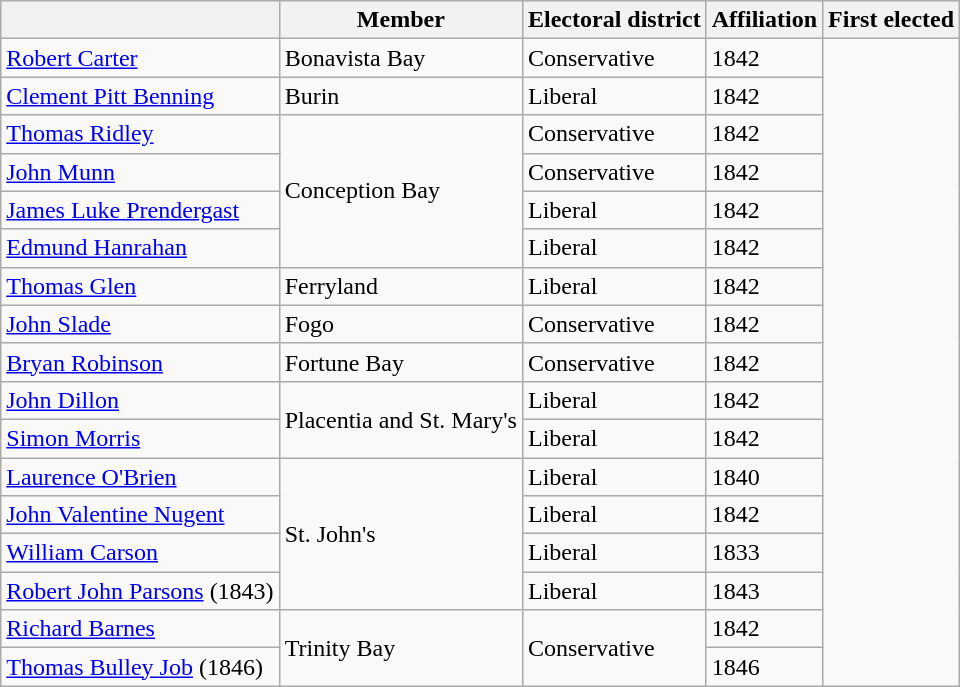<table class="wikitable sortable">
<tr>
<th></th>
<th>Member</th>
<th>Electoral district</th>
<th>Affiliation</th>
<th>First elected</th>
</tr>
<tr>
<td><a href='#'>Robert Carter</a></td>
<td>Bonavista Bay</td>
<td>Conservative</td>
<td>1842</td>
</tr>
<tr>
<td><a href='#'>Clement Pitt Benning</a></td>
<td>Burin</td>
<td>Liberal</td>
<td>1842</td>
</tr>
<tr>
<td><a href='#'>Thomas Ridley</a></td>
<td rowspan=4>Conception Bay</td>
<td>Conservative</td>
<td>1842</td>
</tr>
<tr>
<td><a href='#'>John Munn</a></td>
<td>Conservative</td>
<td>1842</td>
</tr>
<tr>
<td><a href='#'>James Luke Prendergast</a></td>
<td>Liberal</td>
<td>1842</td>
</tr>
<tr>
<td><a href='#'>Edmund Hanrahan</a></td>
<td>Liberal</td>
<td>1842</td>
</tr>
<tr>
<td><a href='#'>Thomas Glen</a></td>
<td>Ferryland</td>
<td>Liberal</td>
<td>1842</td>
</tr>
<tr>
<td><a href='#'>John Slade</a></td>
<td>Fogo</td>
<td>Conservative</td>
<td>1842</td>
</tr>
<tr>
<td><a href='#'>Bryan Robinson</a></td>
<td>Fortune Bay</td>
<td>Conservative</td>
<td>1842</td>
</tr>
<tr>
<td><a href='#'>John Dillon</a></td>
<td rowspan=2>Placentia and St. Mary's</td>
<td>Liberal</td>
<td>1842</td>
</tr>
<tr>
<td><a href='#'>Simon Morris</a></td>
<td>Liberal</td>
<td>1842</td>
</tr>
<tr>
<td><a href='#'>Laurence O'Brien</a></td>
<td rowspan=4>St. John's</td>
<td>Liberal</td>
<td>1840</td>
</tr>
<tr>
<td><a href='#'>John Valentine Nugent</a></td>
<td>Liberal</td>
<td>1842</td>
</tr>
<tr>
<td><a href='#'>William Carson</a></td>
<td>Liberal</td>
<td>1833</td>
</tr>
<tr>
<td><a href='#'>Robert John Parsons</a> (1843)</td>
<td>Liberal</td>
<td>1843</td>
</tr>
<tr>
<td><a href='#'>Richard Barnes</a></td>
<td rowspan=2>Trinity Bay</td>
<td rowspan=2>Conservative</td>
<td>1842</td>
</tr>
<tr>
<td><a href='#'>Thomas Bulley Job</a> (1846)</td>
<td>1846</td>
</tr>
</table>
